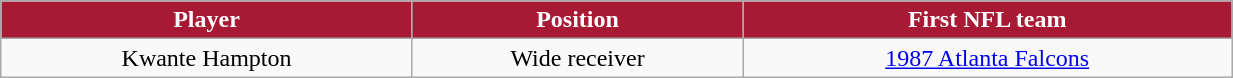<table class="wikitable" width="65%">
<tr align="center" style="background:#A81933;color:#FFFFFF;">
<td><strong>Player</strong></td>
<td><strong>Position</strong></td>
<td><strong>First NFL team</strong></td>
</tr>
<tr align="center" bgcolor="">
<td>Kwante Hampton</td>
<td>Wide receiver</td>
<td><a href='#'>1987 Atlanta Falcons</a></td>
</tr>
</table>
